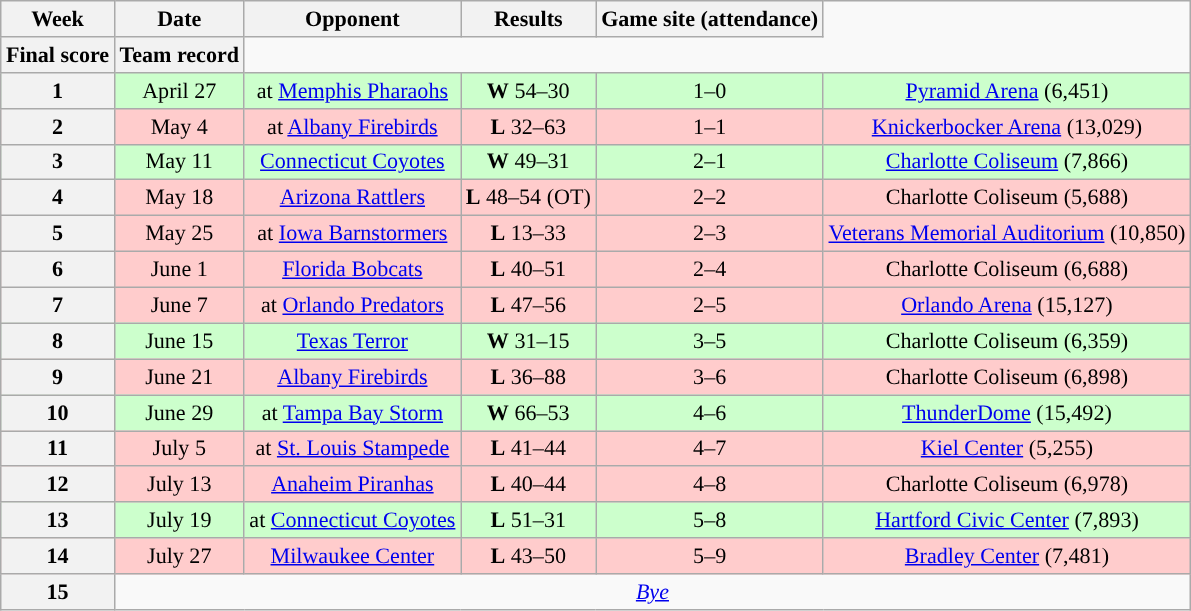<table class="wikitable" style="font-size: 92%;" "align=center">
<tr>
<th>Week</th>
<th>Date</th>
<th>Opponent</th>
<th>Results</th>
<th>Game site (attendance)</th>
</tr>
<tr>
<th>Final score</th>
<th>Team record</th>
</tr>
<tr style="background:#cfc">
<th>1</th>
<td style="text-align:center;">April 27</td>
<td style="text-align:center;">at <a href='#'>Memphis Pharaohs</a></td>
<td style="text-align:center;"><strong>W</strong> 54–30</td>
<td style="text-align:center;">1–0</td>
<td style="text-align:center;"><a href='#'>Pyramid Arena</a> (6,451)</td>
</tr>
<tr style="background:#fcc">
<th>2</th>
<td style="text-align:center;">May 4</td>
<td style="text-align:center;">at <a href='#'>Albany Firebirds</a></td>
<td style="text-align:center;"><strong>L</strong> 32–63</td>
<td style="text-align:center;">1–1</td>
<td style="text-align:center;"><a href='#'>Knickerbocker Arena</a> (13,029)</td>
</tr>
<tr style="background:#cfc">
<th>3</th>
<td style="text-align:center;">May 11</td>
<td style="text-align:center;"><a href='#'>Connecticut Coyotes</a></td>
<td style="text-align:center;"><strong>W</strong> 49–31</td>
<td style="text-align:center;">2–1</td>
<td style="text-align:center;"><a href='#'>Charlotte Coliseum</a> (7,866)</td>
</tr>
<tr style="background:#fcc">
<th>4</th>
<td style="text-align:center;">May 18</td>
<td style="text-align:center;"><a href='#'>Arizona Rattlers</a></td>
<td style="text-align:center;"><strong>L</strong> 48–54 (OT)</td>
<td style="text-align:center;">2–2</td>
<td style="text-align:center;">Charlotte Coliseum (5,688)</td>
</tr>
<tr style="background:#fcc">
<th>5</th>
<td style="text-align:center;">May 25</td>
<td style="text-align:center;">at <a href='#'>Iowa Barnstormers</a></td>
<td style="text-align:center;"><strong>L</strong> 13–33</td>
<td style="text-align:center;">2–3</td>
<td style="text-align:center;"><a href='#'>Veterans Memorial Auditorium</a> (10,850)</td>
</tr>
<tr style="background:#fcc">
<th>6</th>
<td style="text-align:center;">June 1</td>
<td style="text-align:center;"><a href='#'>Florida Bobcats</a></td>
<td style="text-align:center;"><strong>L</strong> 40–51</td>
<td style="text-align:center;">2–4</td>
<td style="text-align:center;">Charlotte Coliseum (6,688)</td>
</tr>
<tr style="background:#fcc">
<th>7</th>
<td style="text-align:center;">June 7</td>
<td style="text-align:center;">at <a href='#'>Orlando Predators</a></td>
<td style="text-align:center;"><strong>L</strong> 47–56</td>
<td style="text-align:center;">2–5</td>
<td style="text-align:center;"><a href='#'>Orlando Arena</a> (15,127)</td>
</tr>
<tr style="background:#cfc">
<th>8</th>
<td style="text-align:center;">June 15</td>
<td style="text-align:center;"><a href='#'>Texas Terror</a></td>
<td style="text-align:center;"><strong>W</strong> 31–15</td>
<td style="text-align:center;">3–5</td>
<td style="text-align:center;">Charlotte Coliseum (6,359)</td>
</tr>
<tr style="background:#fcc">
<th>9</th>
<td style="text-align:center;">June 21</td>
<td style="text-align:center;"><a href='#'>Albany Firebirds</a></td>
<td style="text-align:center;"><strong>L</strong> 36–88</td>
<td style="text-align:center;">3–6</td>
<td style="text-align:center;">Charlotte Coliseum (6,898)</td>
</tr>
<tr style="background:#cfc">
<th>10</th>
<td style="text-align:center;">June 29</td>
<td style="text-align:center;">at <a href='#'>Tampa Bay Storm</a></td>
<td style="text-align:center;"><strong>W</strong> 66–53</td>
<td style="text-align:center;">4–6</td>
<td style="text-align:center;"><a href='#'>ThunderDome</a> (15,492)</td>
</tr>
<tr style="background:#fcc">
<th>11</th>
<td style="text-align:center;">July 5</td>
<td style="text-align:center;">at <a href='#'>St. Louis Stampede</a></td>
<td style="text-align:center;"><strong>L</strong> 41–44</td>
<td style="text-align:center;">4–7</td>
<td style="text-align:center;"><a href='#'>Kiel Center</a> (5,255)</td>
</tr>
<tr style="background:#fcc">
<th>12</th>
<td style="text-align:center;">July 13</td>
<td style="text-align:center;"><a href='#'>Anaheim Piranhas</a></td>
<td style="text-align:center;"><strong>L</strong> 40–44</td>
<td style="text-align:center;">4–8</td>
<td style="text-align:center;">Charlotte Coliseum (6,978)</td>
</tr>
<tr style="background:#cfc">
<th>13</th>
<td style="text-align:center;">July 19</td>
<td style="text-align:center;">at <a href='#'>Connecticut Coyotes</a></td>
<td style="text-align:center;"><strong>L</strong> 51–31</td>
<td style="text-align:center;">5–8</td>
<td style="text-align:center;"><a href='#'>Hartford Civic Center</a> (7,893)</td>
</tr>
<tr style="background:#fcc">
<th>14</th>
<td style="text-align:center;">July 27</td>
<td style="text-align:center;"><a href='#'>Milwaukee Center</a></td>
<td style="text-align:center;"><strong>L</strong> 43–50</td>
<td style="text-align:center;">5–9</td>
<td style="text-align:center;"><a href='#'>Bradley Center</a> (7,481)</td>
</tr>
<tr style=>
<th>15</th>
<td colspan="8" style="text-align:center;"><em><a href='#'>Bye</a></em></td>
</tr>
</table>
